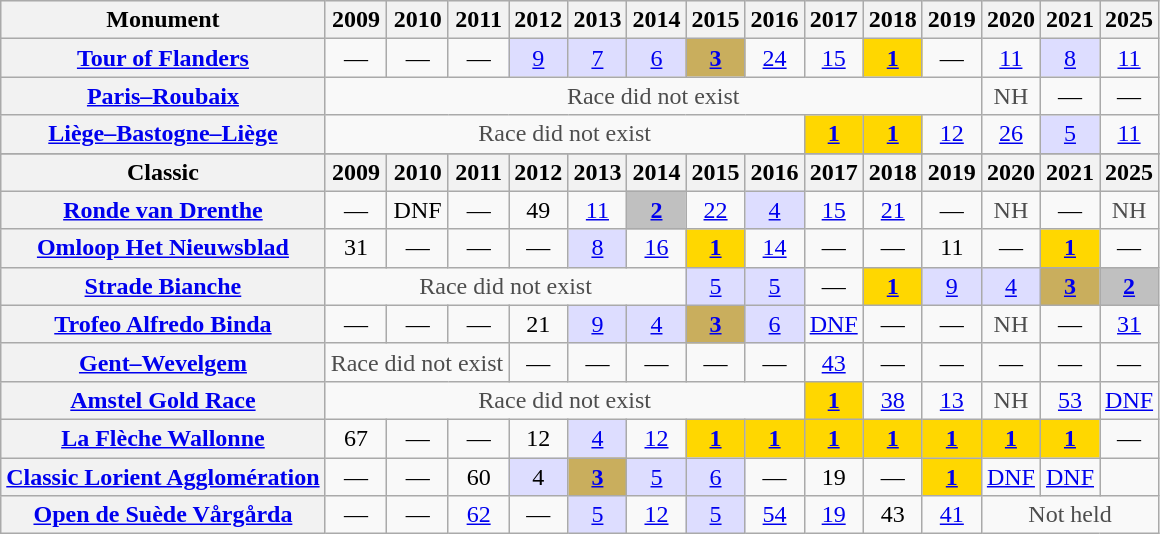<table class="wikitable plainrowheaders">
<tr style="background:#EEEEEE;">
<th>Monument</th>
<th>2009</th>
<th>2010</th>
<th>2011</th>
<th>2012</th>
<th>2013</th>
<th>2014</th>
<th>2015</th>
<th>2016</th>
<th>2017</th>
<th>2018</th>
<th>2019</th>
<th>2020</th>
<th>2021</th>
<th>2025</th>
</tr>
<tr style="text-align:center;">
<th scope="row"><a href='#'>Tour of Flanders</a></th>
<td>—</td>
<td>—</td>
<td>—</td>
<td style="background:#ddf;"><a href='#'>9</a></td>
<td style="background:#ddf;"><a href='#'>7</a></td>
<td style="background:#ddf;"><a href='#'>6</a></td>
<td style="background:#C9AE5D;"><a href='#'><strong>3</strong></a></td>
<td><a href='#'>24</a></td>
<td><a href='#'>15</a></td>
<td style="background:gold;"><a href='#'><strong>1</strong></a></td>
<td>—</td>
<td><a href='#'>11</a></td>
<td style="background:#ddf;"><a href='#'>8</a></td>
<td><a href='#'>11</a></td>
</tr>
<tr style="text-align:center;">
<th scope="row"><a href='#'>Paris–Roubaix</a></th>
<td style="color:#4d4d4d;" colspan=11>Race did not exist</td>
<td style="color:#4d4d4d;">NH</td>
<td>—</td>
<td>—</td>
</tr>
<tr style="text-align:center;">
<th scope="row"><a href='#'>Liège–Bastogne–Liège</a></th>
<td style="color:#4d4d4d;" colspan=8>Race did not exist</td>
<td style="background:gold;"><a href='#'><strong>1</strong></a></td>
<td style="background:gold;"><a href='#'><strong>1</strong></a></td>
<td><a href='#'>12</a></td>
<td><a href='#'>26</a></td>
<td style="background:#ddf;"><a href='#'>5</a></td>
<td><a href='#'>11</a></td>
</tr>
<tr>
</tr>
<tr style="background:#EEEEEE;">
<th>Classic</th>
<th>2009</th>
<th>2010</th>
<th>2011</th>
<th>2012</th>
<th>2013</th>
<th>2014</th>
<th>2015</th>
<th>2016</th>
<th>2017</th>
<th>2018</th>
<th>2019</th>
<th>2020</th>
<th>2021</th>
<th>2025</th>
</tr>
<tr style="text-align:center;">
<th scope="row"><a href='#'>Ronde van Drenthe</a></th>
<td>—</td>
<td>DNF</td>
<td>—</td>
<td>49</td>
<td><a href='#'>11</a></td>
<td style="background:silver;"><a href='#'><strong>2</strong></a></td>
<td><a href='#'>22</a></td>
<td style="background:#ddf;"><a href='#'>4</a></td>
<td><a href='#'>15</a></td>
<td><a href='#'>21</a></td>
<td>—</td>
<td style="color:#4d4d4d;">NH</td>
<td>—</td>
<td style="color:#4d4d4d;">NH</td>
</tr>
<tr style="text-align:center;">
<th scope="row"><a href='#'>Omloop Het Nieuwsblad</a></th>
<td>31</td>
<td>—</td>
<td>—</td>
<td>—</td>
<td style="background:#ddf;"><a href='#'>8</a></td>
<td><a href='#'>16</a></td>
<td style="background:gold;"><a href='#'><strong>1</strong></a></td>
<td><a href='#'>14</a></td>
<td>—</td>
<td>—</td>
<td>11</td>
<td>—</td>
<td style="background:gold;"><a href='#'><strong>1</strong></a></td>
<td>—</td>
</tr>
<tr style="text-align:center;">
<th scope="row"><a href='#'>Strade Bianche</a></th>
<td style="color:#4d4d4d;" colspan=6>Race did not exist</td>
<td style="background:#ddf;"><a href='#'>5</a></td>
<td style="background:#ddf;"><a href='#'>5</a></td>
<td>—</td>
<td style="background:gold;"><a href='#'><strong>1</strong></a></td>
<td style="background:#ddf;"><a href='#'>9</a></td>
<td style="background:#ddf;"><a href='#'>4</a></td>
<td style="background:#C9AE5D;"><a href='#'><strong>3</strong></a></td>
<td style="background:silver"><a href='#'><strong>2</strong></a></td>
</tr>
<tr style="text-align:center;">
<th scope="row"><a href='#'>Trofeo Alfredo Binda</a></th>
<td>—</td>
<td>—</td>
<td>—</td>
<td>21</td>
<td style="background:#ddf;"><a href='#'>9</a></td>
<td style="background:#ddf;"><a href='#'>4</a></td>
<td style="background:#C9AE5D;"><a href='#'><strong>3</strong></a></td>
<td style="background:#ddf;"><a href='#'>6</a></td>
<td><a href='#'>DNF</a></td>
<td>—</td>
<td>—</td>
<td style="color:#4d4d4d;">NH</td>
<td>—</td>
<td><a href='#'>31</a></td>
</tr>
<tr style="text-align:center;">
<th scope="row"><a href='#'>Gent–Wevelgem</a></th>
<td style="color:#4d4d4d;" colspan=3>Race did not exist</td>
<td>—</td>
<td>—</td>
<td>—</td>
<td>—</td>
<td>—</td>
<td><a href='#'>43</a></td>
<td>—</td>
<td>—</td>
<td>—</td>
<td>—</td>
<td>—</td>
</tr>
<tr style="text-align:center;">
<th scope="row"><a href='#'>Amstel Gold Race</a></th>
<td style="color:#4d4d4d;" colspan=8>Race did not exist</td>
<td style="background:gold;"><a href='#'><strong>1</strong></a></td>
<td><a href='#'>38</a></td>
<td><a href='#'>13</a></td>
<td style="color:#4d4d4d;">NH</td>
<td><a href='#'>53</a></td>
<td><a href='#'>DNF</a></td>
</tr>
<tr style="text-align:center;">
<th scope="row"><a href='#'>La Flèche Wallonne</a></th>
<td>67</td>
<td>—</td>
<td>—</td>
<td>12</td>
<td style="background:#ddf;"><a href='#'>4</a></td>
<td><a href='#'>12</a></td>
<td style="background:gold;"><a href='#'><strong>1</strong></a></td>
<td style="background:gold;"><a href='#'><strong>1</strong></a></td>
<td style="background:gold;"><a href='#'><strong>1</strong></a></td>
<td style="background:gold;"><a href='#'><strong>1</strong></a></td>
<td style="background:gold;"><a href='#'><strong>1</strong></a></td>
<td style="background:gold;"><a href='#'><strong>1</strong></a></td>
<td style="background:gold;"><a href='#'><strong>1</strong></a></td>
<td>—</td>
</tr>
<tr style="text-align:center;">
<th scope="row"><a href='#'>Classic Lorient Agglomération</a></th>
<td>—</td>
<td>—</td>
<td>60</td>
<td style="background:#ddf;">4</td>
<td style="background:#C9AE5D;"><a href='#'><strong>3</strong></a></td>
<td style="background:#ddf;"><a href='#'>5</a></td>
<td style="background:#ddf;"><a href='#'>6</a></td>
<td>—</td>
<td>19</td>
<td>—</td>
<td style="background:gold;"><a href='#'><strong>1</strong></a></td>
<td><a href='#'>DNF</a></td>
<td><a href='#'>DNF</a></td>
<td></td>
</tr>
<tr style="text-align:center;">
<th scope="row"><a href='#'>Open de Suède Vårgårda</a></th>
<td>—</td>
<td>—</td>
<td><a href='#'>62</a></td>
<td>—</td>
<td style="background:#ddf;"><a href='#'>5</a></td>
<td><a href='#'>12</a></td>
<td style="background:#ddf;"><a href='#'>5</a></td>
<td><a href='#'>54</a></td>
<td><a href='#'>19</a></td>
<td>43</td>
<td><a href='#'>41</a></td>
<td style="color:#4d4d4d;" colspan=3>Not held</td>
</tr>
</table>
